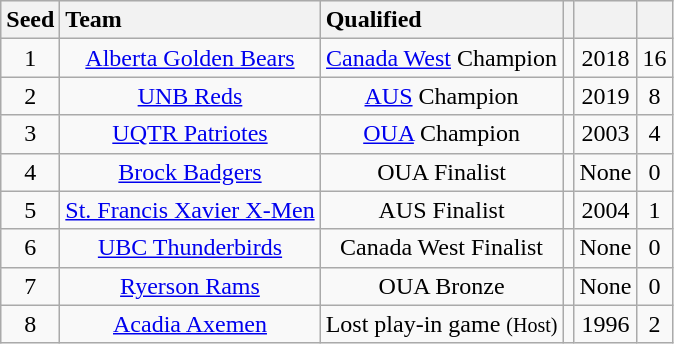<table class="wikitable sortable" style="text-align: center;">
<tr style="background:#efefef; text-align:center">
<th style="text-align:left">Seed</th>
<th style="text-align:left">Team</th>
<th style="text-align:left">Qualified</th>
<th style="text-align:left"></th>
<th style="text-align:left"></th>
<th style="text-align:left"></th>
</tr>
<tr style="text-align:center">
<td>1</td>
<td><a href='#'>Alberta Golden Bears</a></td>
<td><a href='#'>Canada West</a> Champion</td>
<td></td>
<td>2018</td>
<td>16</td>
</tr>
<tr style="text-align:center">
<td>2</td>
<td><a href='#'>UNB Reds</a></td>
<td><a href='#'>AUS</a> Champion</td>
<td></td>
<td>2019</td>
<td>8</td>
</tr>
<tr style="text-align:center">
<td>3</td>
<td><a href='#'>UQTR Patriotes</a></td>
<td><a href='#'>OUA</a> Champion</td>
<td></td>
<td>2003</td>
<td>4</td>
</tr>
<tr style="text-align:center">
<td>4</td>
<td><a href='#'>Brock Badgers</a></td>
<td>OUA Finalist</td>
<td></td>
<td>None</td>
<td>0</td>
</tr>
<tr style="text-align:center">
<td>5</td>
<td><a href='#'>St. Francis Xavier X-Men</a></td>
<td>AUS Finalist</td>
<td></td>
<td>2004</td>
<td>1</td>
</tr>
<tr style="text-align:center">
<td>6</td>
<td><a href='#'>UBC Thunderbirds</a></td>
<td>Canada West Finalist</td>
<td></td>
<td>None</td>
<td>0</td>
</tr>
<tr style="text-align:center">
<td>7</td>
<td><a href='#'>Ryerson Rams</a></td>
<td>OUA Bronze</td>
<td></td>
<td>None</td>
<td>0</td>
</tr>
<tr style="text-align:center">
<td>8</td>
<td><a href='#'>Acadia Axemen</a></td>
<td>Lost play-in game <small>(Host)</small></td>
<td></td>
<td>1996</td>
<td>2</td>
</tr>
</table>
